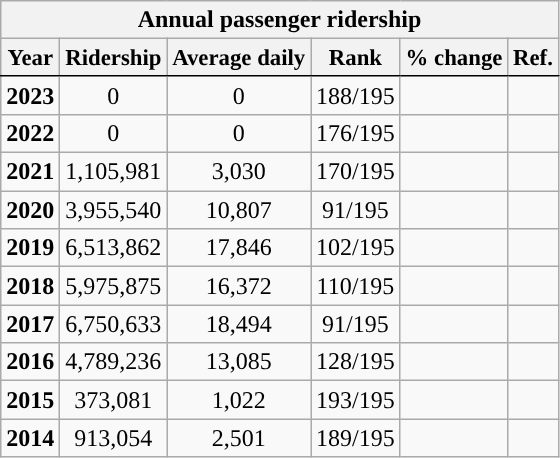<table class="wikitable sortable" style="text-align:right;">
<tr>
<th colspan="6" style="background-color:#">Annual passenger ridership</th>
</tr>
<tr style="font-size:95%; text-align:center">
<th style="border-bottom:1px solid black">Year</th>
<th style="border-bottom:1px solid black">Ridership</th>
<th style="border-bottom:1px solid black">Average daily</th>
<th style="border-bottom:1px solid black">Rank</th>
<th style="border-bottom:1px solid black">% change</th>
<th style="border-bottom:1px solid black">Ref.</th>
</tr>
<tr style="text-align:center;">
<td><strong>2023</strong></td>
<td>0</td>
<td>0</td>
<td>188/195</td>
<td></td>
<td></td>
</tr>
<tr style="text-align:center;">
<td><strong>2022</strong></td>
<td>0</td>
<td>0</td>
<td>176/195</td>
<td></td>
<td></td>
</tr>
<tr style="text-align:center;">
<td><strong>2021</strong></td>
<td>1,105,981</td>
<td>3,030</td>
<td>170/195</td>
<td></td>
<td></td>
</tr>
<tr style="text-align:center;">
<td><strong>2020</strong></td>
<td>3,955,540</td>
<td>10,807</td>
<td>91/195</td>
<td></td>
<td></td>
</tr>
<tr style="text-align:center;">
<td><strong>2019</strong></td>
<td>6,513,862</td>
<td>17,846</td>
<td>102/195</td>
<td></td>
<td></td>
</tr>
<tr style="text-align:center;">
<td><strong>2018</strong></td>
<td>5,975,875</td>
<td>16,372</td>
<td>110/195</td>
<td></td>
<td></td>
</tr>
<tr style="text-align:center;">
<td><strong>2017</strong></td>
<td>6,750,633</td>
<td>18,494</td>
<td>91/195</td>
<td></td>
<td></td>
</tr>
<tr style="text-align:center;">
<td><strong>2016</strong></td>
<td>4,789,236</td>
<td>13,085</td>
<td>128/195</td>
<td></td>
<td></td>
</tr>
<tr style="text-align:center;">
<td><strong>2015</strong></td>
<td>373,081</td>
<td>1,022</td>
<td>193/195</td>
<td></td>
<td></td>
</tr>
<tr style="text-align:center;">
<td><strong>2014</strong></td>
<td>913,054</td>
<td>2,501</td>
<td>189/195</td>
<td></td>
<td></td>
</tr>
</table>
